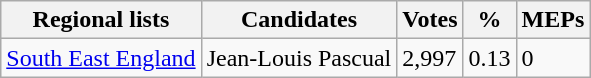<table class="wikitable">
<tr>
<th>Regional lists</th>
<th>Candidates</th>
<th>Votes</th>
<th>%</th>
<th>MEPs</th>
</tr>
<tr>
<td><a href='#'>South East England</a></td>
<td>Jean-Louis Pascual</td>
<td>2,997</td>
<td>0.13</td>
<td>0</td>
</tr>
</table>
